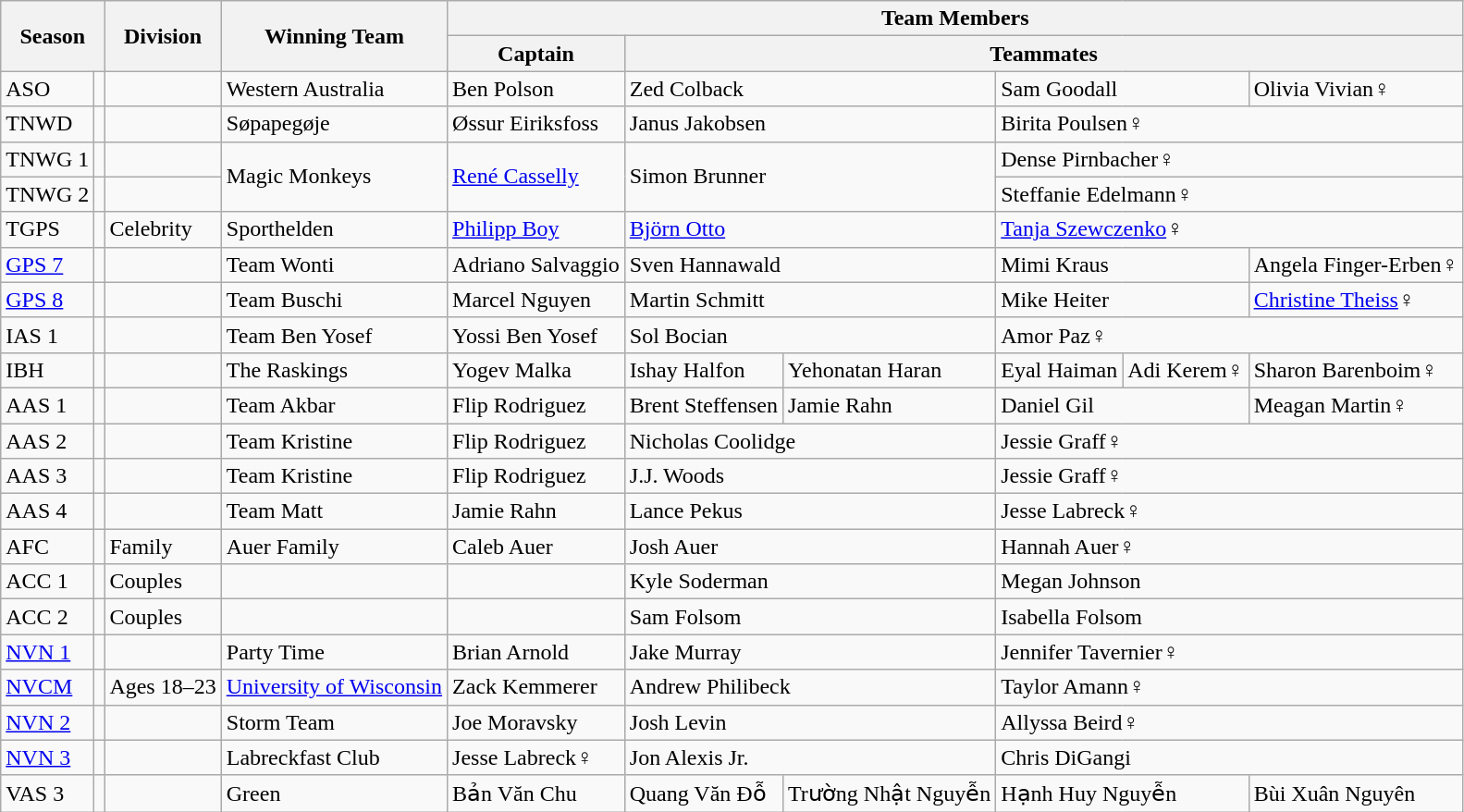<table class="wikitable defaultcenter">
<tr>
<th colspan="2" rowspan="2">Season</th>
<th rowspan="2">Division</th>
<th rowspan="2">Winning Team</th>
<th colspan="6">Team Members</th>
</tr>
<tr>
<th>Captain</th>
<th colspan="5">Teammates</th>
</tr>
<tr>
<td> ASO</td>
<td></td>
<td></td>
<td>Western Australia</td>
<td>Ben Polson</td>
<td colspan="2">Zed Colback</td>
<td colspan="2">Sam Goodall</td>
<td>Olivia Vivian♀</td>
</tr>
<tr>
<td> TNWD</td>
<td></td>
<td></td>
<td>Søpapegøje</td>
<td> Øssur Eiriksfoss</td>
<td colspan="2"> Janus Jakobsen</td>
<td colspan="3"> Birita Poulsen♀</td>
</tr>
<tr>
<td> TNWG 1</td>
<td></td>
<td></td>
<td rowspan="2">Magic Monkeys</td>
<td rowspan="2"><a href='#'>René Casselly</a></td>
<td colspan="2" rowspan="2">Simon Brunner</td>
<td colspan="3">Dense Pirnbacher♀</td>
</tr>
<tr>
<td> TNWG 2</td>
<td></td>
<td></td>
<td colspan="3"> Steffanie Edelmann♀</td>
</tr>
<tr>
<td> TGPS</td>
<td></td>
<td>Celebrity</td>
<td>Sporthelden</td>
<td><a href='#'>Philipp Boy</a></td>
<td colspan="2"><a href='#'>Björn Otto</a></td>
<td colspan="3"><a href='#'>Tanja Szewczenko</a>♀</td>
</tr>
<tr>
<td> <a href='#'>GPS 7</a></td>
<td></td>
<td></td>
<td>Team Wonti</td>
<td>Adriano Salvaggio</td>
<td colspan="2">Sven Hannawald</td>
<td colspan="2">Mimi Kraus</td>
<td>Angela Finger-Erben♀</td>
</tr>
<tr>
<td> <a href='#'>GPS 8</a></td>
<td></td>
<td></td>
<td>Team Buschi</td>
<td>Marcel Nguyen</td>
<td colspan="2">Martin Schmitt</td>
<td colspan="2">Mike Heiter</td>
<td><a href='#'>Christine Theiss</a>♀</td>
</tr>
<tr>
<td> IAS 1</td>
<td></td>
<td></td>
<td>Team Ben Yosef</td>
<td>Yossi Ben Yosef</td>
<td colspan="2">Sol Bocian</td>
<td colspan="3">Amor Paz♀</td>
</tr>
<tr>
<td> IBH</td>
<td></td>
<td></td>
<td>The Raskings</td>
<td>Yogev Malka</td>
<td>Ishay Halfon</td>
<td>Yehonatan Haran</td>
<td>Eyal Haiman</td>
<td>Adi Kerem♀</td>
<td>Sharon Barenboim♀</td>
</tr>
<tr>
<td> AAS 1</td>
<td></td>
<td></td>
<td>Team Akbar</td>
<td>Flip Rodriguez</td>
<td>Brent Steffensen</td>
<td>Jamie Rahn</td>
<td colspan="2">Daniel Gil</td>
<td>Meagan Martin♀</td>
</tr>
<tr>
<td> AAS 2</td>
<td></td>
<td></td>
<td>Team Kristine</td>
<td>Flip Rodriguez</td>
<td colspan="2">Nicholas Coolidge</td>
<td colspan="3">Jessie Graff♀</td>
</tr>
<tr>
<td> AAS 3</td>
<td></td>
<td></td>
<td>Team Kristine</td>
<td>Flip Rodriguez</td>
<td colspan="2">J.J. Woods</td>
<td colspan="3">Jessie Graff♀</td>
</tr>
<tr>
<td> AAS 4</td>
<td></td>
<td></td>
<td>Team Matt</td>
<td>Jamie Rahn</td>
<td colspan="2">Lance Pekus</td>
<td colspan="3">Jesse Labreck♀</td>
</tr>
<tr>
<td> AFC</td>
<td></td>
<td>Family</td>
<td>Auer Family</td>
<td>Caleb Auer</td>
<td colspan="2">Josh Auer</td>
<td colspan="3">Hannah Auer♀</td>
</tr>
<tr>
<td> ACC 1</td>
<td></td>
<td>Couples</td>
<td></td>
<td></td>
<td colspan="2">Kyle Soderman</td>
<td colspan="3">Megan Johnson</td>
</tr>
<tr>
<td> ACC 2</td>
<td></td>
<td>Couples</td>
<td></td>
<td></td>
<td colspan="2">Sam Folsom</td>
<td colspan="3">Isabella Folsom</td>
</tr>
<tr>
<td> <a href='#'>NVN 1</a></td>
<td></td>
<td></td>
<td>Party Time</td>
<td>Brian Arnold</td>
<td colspan="2">Jake Murray</td>
<td colspan="3">Jennifer Tavernier♀</td>
</tr>
<tr>
<td> <a href='#'>NVCM</a></td>
<td></td>
<td>Ages 18–23</td>
<td><a href='#'>University of Wisconsin</a></td>
<td>Zack Kemmerer</td>
<td colspan="2">Andrew Philibeck</td>
<td colspan="3">Taylor Amann♀</td>
</tr>
<tr>
<td> <a href='#'>NVN 2</a></td>
<td></td>
<td></td>
<td>Storm Team</td>
<td>Joe Moravsky</td>
<td colspan="2">Josh Levin</td>
<td colspan="3">Allyssa Beird♀</td>
</tr>
<tr>
<td> <a href='#'>NVN 3</a></td>
<td></td>
<td></td>
<td>Labreckfast Club</td>
<td>Jesse Labreck♀</td>
<td colspan="2">Jon Alexis Jr.</td>
<td colspan="3">Chris DiGangi</td>
</tr>
<tr>
<td> VAS 3</td>
<td></td>
<td></td>
<td>Green</td>
<td>Bản Văn Chu</td>
<td>Quang Văn Đỗ</td>
<td>Trường Nhật Nguyễn</td>
<td colspan="2">Hạnh Huy Nguyễn</td>
<td>Bùi Xuân Nguyên</td>
</tr>
</table>
